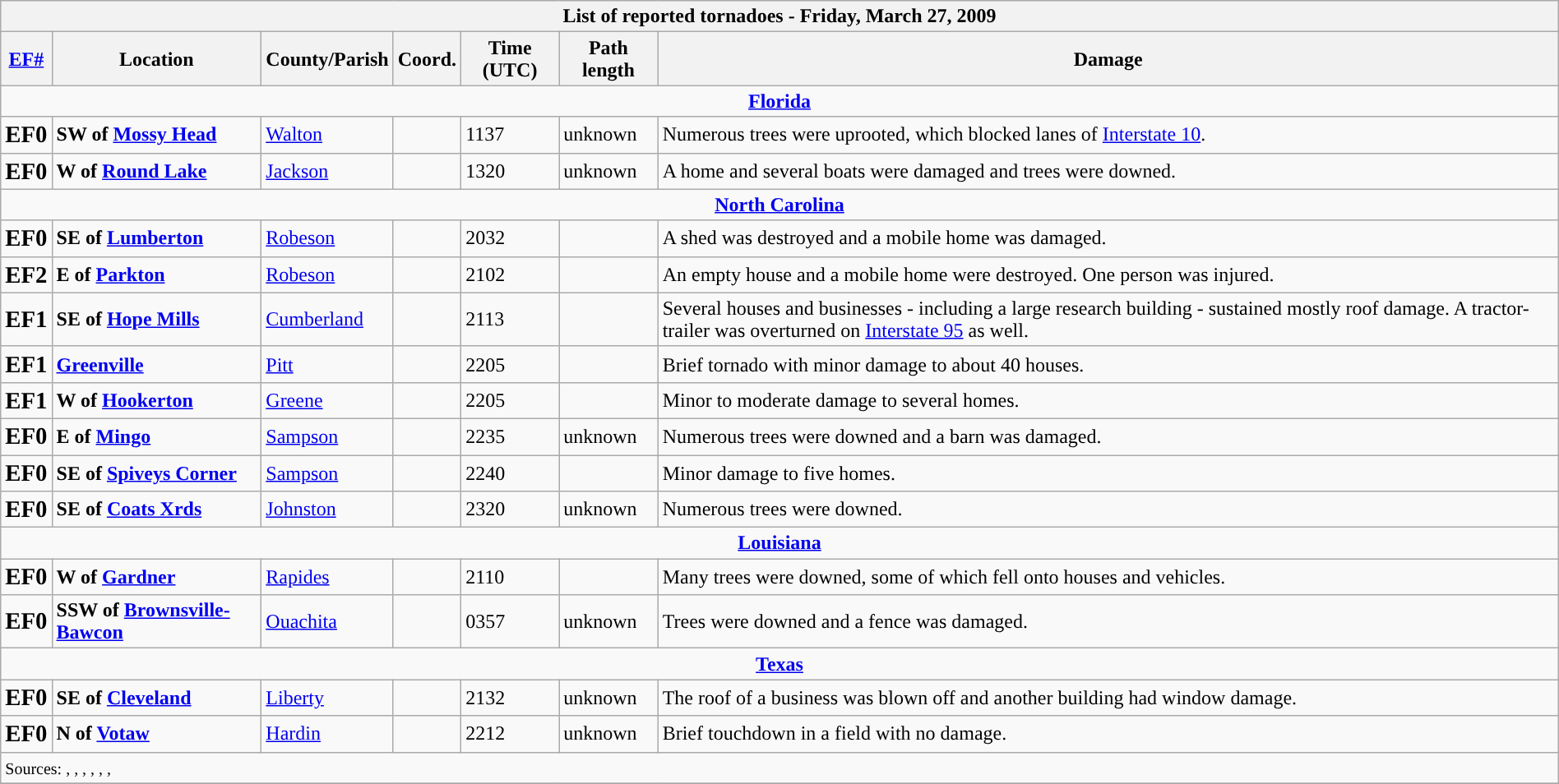<table class="wikitable collapsible" width="100%">
<tr>
<th colspan="7">List of reported tornadoes - Friday, March 27, 2009</th>
</tr>
<tr>
<th><a href='#'>EF#</a></th>
<th>Location</th>
<th>County/Parish</th>
<th>Coord.</th>
<th>Time (UTC)</th>
<th>Path length</th>
<th>Damage</th>
</tr>
<tr>
<td colspan="7" align=center><strong><a href='#'>Florida</a></strong></td>
</tr>
<tr>
<td><big><strong>EF0</strong></big></td>
<td><strong>SW of <a href='#'>Mossy Head</a></strong></td>
<td><a href='#'>Walton</a></td>
<td></td>
<td>1137</td>
<td>unknown</td>
<td>Numerous trees were uprooted, which blocked lanes of <a href='#'>Interstate 10</a>.</td>
</tr>
<tr>
<td><big><strong>EF0</strong></big></td>
<td><strong>W of <a href='#'>Round Lake</a></strong></td>
<td><a href='#'>Jackson</a></td>
<td></td>
<td>1320</td>
<td>unknown</td>
<td>A home and several boats were damaged and trees were downed.</td>
</tr>
<tr>
<td colspan="7" align=center><strong><a href='#'>North Carolina</a></strong></td>
</tr>
<tr>
<td><big><strong>EF0</strong></big></td>
<td><strong>SE of <a href='#'>Lumberton</a></strong></td>
<td><a href='#'>Robeson</a></td>
<td></td>
<td>2032</td>
<td></td>
<td>A shed was destroyed and a mobile home was damaged.</td>
</tr>
<tr>
<td><big><strong>EF2</strong></big></td>
<td><strong>E of <a href='#'>Parkton</a></strong></td>
<td><a href='#'>Robeson</a></td>
<td></td>
<td>2102</td>
<td></td>
<td>An empty house and a mobile home were destroyed. One person was injured.</td>
</tr>
<tr>
<td><big><strong>EF1</strong></big></td>
<td><strong>SE of <a href='#'>Hope Mills</a></strong></td>
<td><a href='#'>Cumberland</a></td>
<td></td>
<td>2113</td>
<td></td>
<td>Several houses and businesses - including a large research building - sustained mostly roof damage. A tractor-trailer was overturned on <a href='#'>Interstate 95</a> as well.</td>
</tr>
<tr>
<td><big><strong>EF1</strong></big></td>
<td><strong><a href='#'>Greenville</a></strong></td>
<td><a href='#'>Pitt</a></td>
<td></td>
<td>2205</td>
<td></td>
<td>Brief tornado with minor damage to about 40 houses.</td>
</tr>
<tr>
<td><big><strong>EF1</strong></big></td>
<td><strong>W of <a href='#'>Hookerton</a></strong></td>
<td><a href='#'>Greene</a></td>
<td></td>
<td>2205</td>
<td></td>
<td>Minor to moderate damage to several homes.</td>
</tr>
<tr>
<td><big><strong>EF0</strong></big></td>
<td><strong>E of <a href='#'>Mingo</a></strong></td>
<td><a href='#'>Sampson</a></td>
<td></td>
<td>2235</td>
<td>unknown</td>
<td>Numerous trees were downed and a barn was damaged.</td>
</tr>
<tr>
<td><big><strong>EF0</strong></big></td>
<td><strong>SE of <a href='#'>Spiveys Corner</a></strong></td>
<td><a href='#'>Sampson</a></td>
<td></td>
<td>2240</td>
<td></td>
<td>Minor damage to five homes.</td>
</tr>
<tr>
<td><big><strong>EF0</strong></big></td>
<td><strong>SE of <a href='#'>Coats Xrds</a></strong></td>
<td><a href='#'>Johnston</a></td>
<td></td>
<td>2320</td>
<td>unknown</td>
<td>Numerous trees were downed.</td>
</tr>
<tr>
<td colspan="7" align=center><strong><a href='#'>Louisiana</a></strong></td>
</tr>
<tr>
<td><big><strong>EF0</strong></big></td>
<td><strong>W of <a href='#'>Gardner</a></strong></td>
<td><a href='#'>Rapides</a></td>
<td></td>
<td>2110</td>
<td></td>
<td>Many trees were downed, some of which fell onto houses and vehicles.</td>
</tr>
<tr>
<td><big><strong>EF0</strong></big></td>
<td><strong>SSW of <a href='#'>Brownsville-Bawcon</a></strong></td>
<td><a href='#'>Ouachita</a></td>
<td></td>
<td>0357</td>
<td>unknown</td>
<td>Trees were downed and a fence was damaged.</td>
</tr>
<tr>
<td colspan="7" align=center><strong><a href='#'>Texas</a></strong></td>
</tr>
<tr>
<td><big><strong>EF0</strong></big></td>
<td><strong>SE of <a href='#'>Cleveland</a></strong></td>
<td><a href='#'>Liberty</a></td>
<td></td>
<td>2132</td>
<td>unknown</td>
<td>The roof of a business was blown off and another building had window damage.</td>
</tr>
<tr>
<td><big><strong>EF0</strong></big></td>
<td><strong>N of <a href='#'>Votaw</a></strong></td>
<td><a href='#'>Hardin</a></td>
<td></td>
<td>2212</td>
<td>unknown</td>
<td>Brief touchdown in a field with no damage.</td>
</tr>
<tr>
<td colspan="7"><small>Sources: , , , , , , </small></td>
</tr>
<tr>
</tr>
</table>
